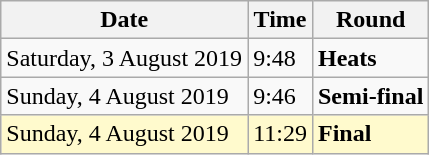<table class="wikitable">
<tr>
<th>Date</th>
<th>Time</th>
<th>Round</th>
</tr>
<tr>
<td>Saturday, 3 August 2019</td>
<td>9:48</td>
<td><strong>Heats</strong></td>
</tr>
<tr>
<td>Sunday, 4 August 2019</td>
<td>9:46</td>
<td><strong>Semi-final</strong></td>
</tr>
<tr style=background:lemonchiffon>
<td>Sunday, 4 August 2019</td>
<td>11:29</td>
<td><strong>Final</strong></td>
</tr>
</table>
